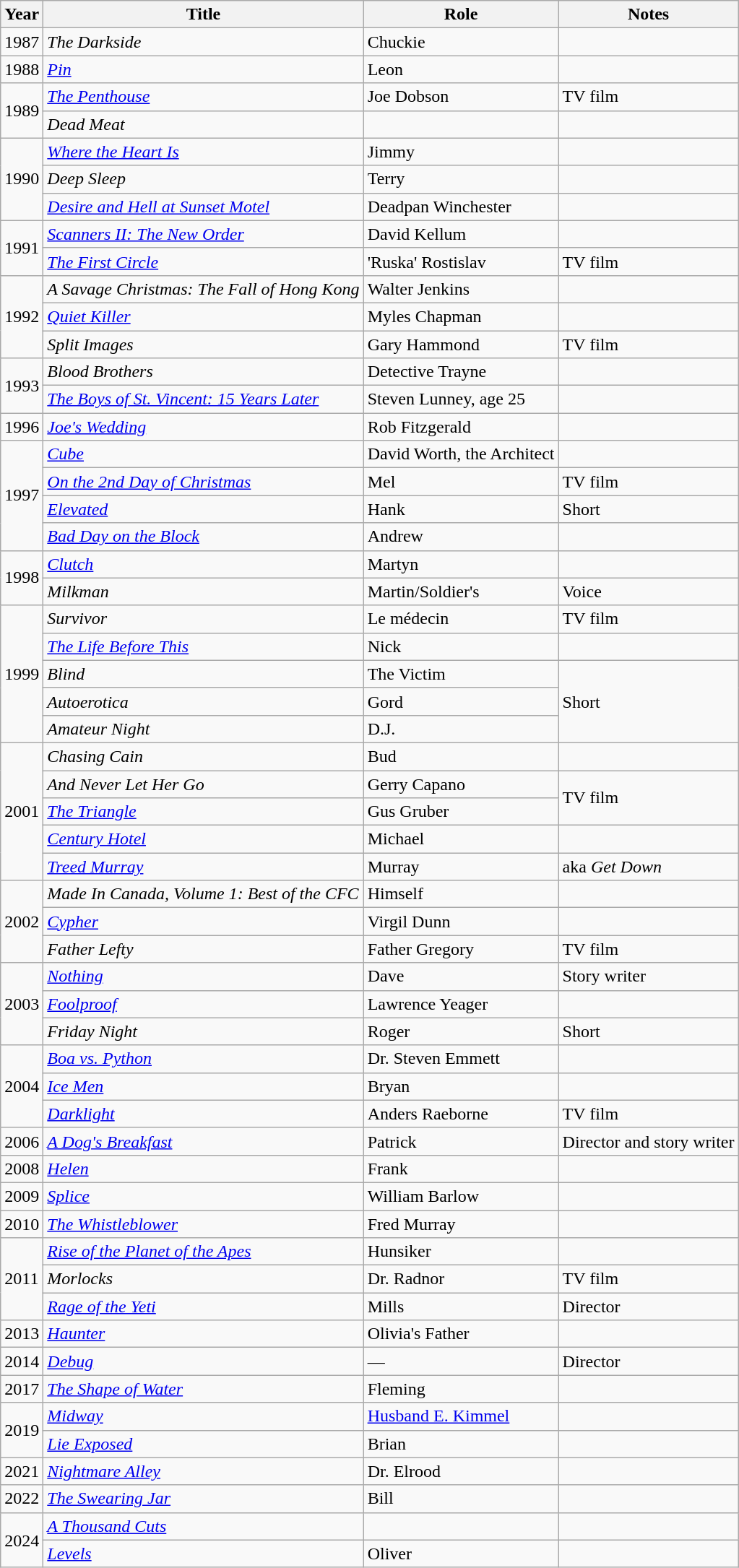<table class="wikitable sortable">
<tr>
<th>Year</th>
<th>Title</th>
<th>Role</th>
<th class="unsortable">Notes</th>
</tr>
<tr>
<td>1987</td>
<td data-sort-value="Darkside, The"><em>The Darkside</em></td>
<td>Chuckie</td>
<td></td>
</tr>
<tr>
<td>1988</td>
<td><em><a href='#'>Pin</a></em></td>
<td>Leon</td>
<td></td>
</tr>
<tr>
<td rowspan="2">1989</td>
<td data-sort-value="Penthouse, The"><em><a href='#'>The Penthouse</a></em></td>
<td>Joe Dobson</td>
<td>TV film</td>
</tr>
<tr>
<td><em>Dead Meat</em></td>
<td></td>
<td></td>
</tr>
<tr>
<td rowspan="3">1990</td>
<td><em><a href='#'>Where the Heart Is</a></em></td>
<td>Jimmy</td>
<td></td>
</tr>
<tr>
<td><em>Deep Sleep</em></td>
<td>Terry</td>
<td></td>
</tr>
<tr>
<td><em><a href='#'>Desire and Hell at Sunset Motel</a></em></td>
<td>Deadpan Winchester</td>
<td></td>
</tr>
<tr>
<td rowspan="2">1991</td>
<td><em><a href='#'>Scanners II: The New Order</a></em></td>
<td>David Kellum</td>
<td></td>
</tr>
<tr>
<td data-sort-value="First Circle, The"><em><a href='#'>The First Circle</a></em></td>
<td>'Ruska' Rostislav</td>
<td>TV film</td>
</tr>
<tr>
<td rowspan="3">1992</td>
<td data-sort-value="Savage Christmas: The Fall of Hong Kong, A"><em>A Savage Christmas: The Fall of Hong Kong</em></td>
<td>Walter Jenkins</td>
<td></td>
</tr>
<tr>
<td><em><a href='#'>Quiet Killer</a></em></td>
<td>Myles Chapman</td>
<td></td>
</tr>
<tr>
<td><em>Split Images</em></td>
<td>Gary Hammond</td>
<td>TV film</td>
</tr>
<tr>
<td rowspan="2">1993</td>
<td><em>Blood Brothers</em></td>
<td>Detective Trayne</td>
<td></td>
</tr>
<tr>
<td data-sort-value="Boys of St. Vincent: 15 Years Later, The"><em><a href='#'>The Boys of St. Vincent: 15 Years Later</a></em></td>
<td>Steven Lunney, age 25</td>
<td></td>
</tr>
<tr>
<td>1996</td>
<td><em><a href='#'>Joe's Wedding</a></em></td>
<td>Rob Fitzgerald</td>
<td></td>
</tr>
<tr>
<td rowspan="4">1997</td>
<td><em><a href='#'>Cube</a></em></td>
<td>David Worth, the Architect</td>
<td></td>
</tr>
<tr>
<td><em><a href='#'>On the 2nd Day of Christmas</a></em></td>
<td>Mel</td>
<td>TV film</td>
</tr>
<tr>
<td><em><a href='#'>Elevated</a></em></td>
<td>Hank</td>
<td>Short</td>
</tr>
<tr>
<td><em><a href='#'>Bad Day on the Block</a></em></td>
<td>Andrew</td>
<td></td>
</tr>
<tr>
<td rowspan="2">1998</td>
<td><em><a href='#'>Clutch</a></em></td>
<td>Martyn</td>
<td></td>
</tr>
<tr>
<td><em>Milkman</em></td>
<td>Martin/Soldier's</td>
<td>Voice</td>
</tr>
<tr>
<td rowspan="5">1999</td>
<td><em>Survivor</em></td>
<td>Le médecin</td>
<td>TV film</td>
</tr>
<tr>
<td data-sort-value="Life Before This, The"><em><a href='#'>The Life Before This</a></em></td>
<td>Nick</td>
<td></td>
</tr>
<tr>
<td><em>Blind</em></td>
<td>The Victim</td>
<td rowspan="3">Short</td>
</tr>
<tr>
<td><em>Autoerotica</em></td>
<td>Gord</td>
</tr>
<tr>
<td><em>Amateur Night</em></td>
<td>D.J.</td>
</tr>
<tr>
<td rowspan="5">2001</td>
<td><em>Chasing Cain</em></td>
<td>Bud</td>
<td></td>
</tr>
<tr>
<td><em>And Never Let Her Go</em></td>
<td>Gerry Capano</td>
<td rowspan="2">TV film</td>
</tr>
<tr>
<td data-sort-value="Triangle, The"><em><a href='#'>The Triangle</a></em></td>
<td>Gus Gruber</td>
</tr>
<tr>
<td><em><a href='#'>Century Hotel</a></em></td>
<td>Michael</td>
<td></td>
</tr>
<tr>
<td><em><a href='#'>Treed Murray</a></em></td>
<td>Murray</td>
<td>aka <em>Get Down</em></td>
</tr>
<tr>
<td rowspan="3">2002</td>
<td><em>Made In Canada, Volume 1: Best of the CFC</em></td>
<td>Himself</td>
<td></td>
</tr>
<tr>
<td><em><a href='#'>Cypher</a></em></td>
<td>Virgil Dunn</td>
<td></td>
</tr>
<tr>
<td><em>Father Lefty</em></td>
<td>Father Gregory</td>
<td>TV film</td>
</tr>
<tr>
<td rowspan="3">2003</td>
<td><em><a href='#'>Nothing</a></em></td>
<td>Dave</td>
<td>Story writer</td>
</tr>
<tr>
<td><em><a href='#'>Foolproof</a></em></td>
<td>Lawrence Yeager</td>
<td></td>
</tr>
<tr>
<td><em>Friday Night</em></td>
<td>Roger</td>
<td>Short</td>
</tr>
<tr>
<td rowspan="3">2004</td>
<td><em><a href='#'>Boa vs. Python</a></em></td>
<td>Dr. Steven Emmett</td>
<td></td>
</tr>
<tr>
<td><em><a href='#'>Ice Men</a></em></td>
<td>Bryan</td>
<td></td>
</tr>
<tr>
<td><em><a href='#'>Darklight</a></em></td>
<td>Anders Raeborne</td>
<td>TV film</td>
</tr>
<tr>
<td>2006</td>
<td data-sort-value="Dog's Breakfast, A"><em><a href='#'>A Dog's Breakfast</a></em></td>
<td>Patrick</td>
<td>Director and story writer</td>
</tr>
<tr>
<td>2008</td>
<td><em><a href='#'>Helen</a></em></td>
<td>Frank</td>
<td></td>
</tr>
<tr>
<td>2009</td>
<td><em><a href='#'>Splice</a></em></td>
<td>William Barlow</td>
<td></td>
</tr>
<tr>
<td>2010</td>
<td data-sort-value="Whistleblower, The"><em><a href='#'>The Whistleblower</a></em></td>
<td>Fred Murray</td>
<td></td>
</tr>
<tr>
<td rowspan="3">2011</td>
<td><em><a href='#'>Rise of the Planet of the Apes</a></em></td>
<td>Hunsiker</td>
<td></td>
</tr>
<tr>
<td><em>Morlocks</em></td>
<td>Dr. Radnor</td>
<td>TV film</td>
</tr>
<tr>
<td><em><a href='#'>Rage of the Yeti</a></em></td>
<td>Mills</td>
<td>Director</td>
</tr>
<tr>
<td>2013</td>
<td><em><a href='#'>Haunter</a></em></td>
<td>Olivia's Father</td>
<td></td>
</tr>
<tr>
<td>2014</td>
<td><em><a href='#'>Debug</a></em></td>
<td>—</td>
<td>Director</td>
</tr>
<tr>
<td>2017</td>
<td data-sort-value="Shape of Water, The"><em><a href='#'>The Shape of Water</a></em></td>
<td>Fleming</td>
<td></td>
</tr>
<tr>
<td rowspan="2">2019</td>
<td><em><a href='#'>Midway</a></em></td>
<td><a href='#'>Husband E. Kimmel</a></td>
<td></td>
</tr>
<tr>
<td><em><a href='#'>Lie Exposed</a></em></td>
<td>Brian</td>
<td></td>
</tr>
<tr>
<td>2021</td>
<td><em><a href='#'>Nightmare Alley</a></em></td>
<td>Dr. Elrood</td>
<td></td>
</tr>
<tr>
<td>2022</td>
<td data-sort-value="Swearing Jar, The"><em><a href='#'>The Swearing Jar</a></em></td>
<td>Bill</td>
<td></td>
</tr>
<tr>
<td rowspan="2">2024</td>
<td><em><a href='#'>A Thousand Cuts</a></em></td>
<td></td>
</tr>
<tr>
<td data-sort-value="Levels"><em><a href='#'>Levels</a></em></td>
<td>Oliver</td>
<td></td>
</tr>
</table>
